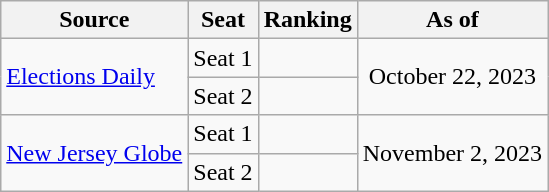<table class="wikitable" style="text-align:center">
<tr>
<th>Source</th>
<th>Seat</th>
<th>Ranking</th>
<th>As of</th>
</tr>
<tr>
<td align=left rowspan="2"><a href='#'>Elections Daily</a></td>
<td>Seat 1</td>
<td></td>
<td rowspan="2">October 22, 2023</td>
</tr>
<tr>
<td>Seat 2</td>
<td></td>
</tr>
<tr>
<td align=left rowspan="2"><a href='#'>New Jersey Globe</a></td>
<td>Seat 1</td>
<td></td>
<td rowspan="2">November 2, 2023</td>
</tr>
<tr>
<td>Seat 2</td>
<td></td>
</tr>
</table>
